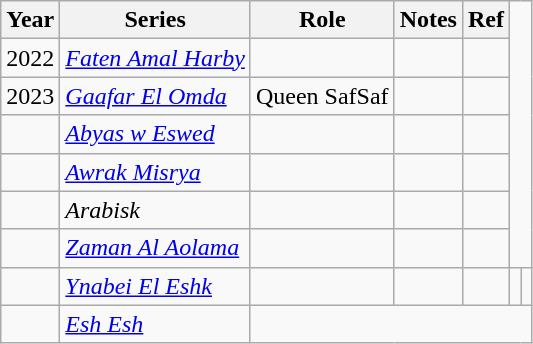<table class="wikitable">
<tr>
<th>Year</th>
<th>Series</th>
<th>Role</th>
<th>Notes</th>
<th>Ref</th>
</tr>
<tr>
<td>2022</td>
<td><em><a href='#'>Faten Amal Harby</a></em></td>
<td></td>
<td></td>
<td></td>
</tr>
<tr>
<td>2023</td>
<td><em><a href='#'>Gaafar El Omda</a></em></td>
<td>Queen SafSaf</td>
<td></td>
<td></td>
</tr>
<tr>
<td></td>
<td><em><a href='#'>Abyas w Eswed</a></em></td>
<td></td>
<td></td>
<td></td>
</tr>
<tr>
<td></td>
<td><em><a href='#'>Awrak Misrya</a></em></td>
<td></td>
<td></td>
<td></td>
</tr>
<tr>
<td></td>
<td><em>Arabisk</em></td>
<td></td>
<td></td>
<td></td>
</tr>
<tr>
<td></td>
<td><em><a href='#'>Zaman Al Aolama</a></em></td>
<td></td>
<td></td>
<td></td>
</tr>
<tr>
<td></td>
<td><em><a href='#'>Ynabei El Eshk</a></em></td>
<td></td>
<td></td>
<td></td>
<td></td>
<td></td>
</tr>
<tr>
<td></td>
<td><em><a href='#'>Esh Esh</a></em></td>
</tr>
</table>
